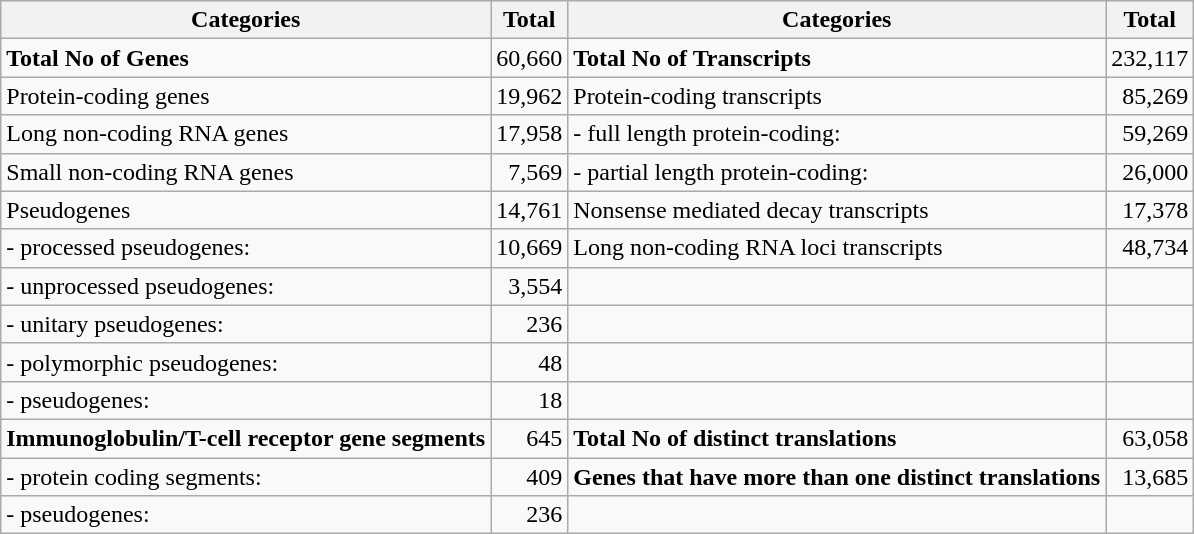<table class="wikitable">
<tr>
<th style="font-weight: bold;">Categories</th>
<th style="font-weight: bold;">Total</th>
<th style="font-weight: bold;">Categories</th>
<th style="font-weight: bold;">Total</th>
</tr>
<tr>
<td style="font-weight: bold;">Total No of Genes</td>
<td style="text-align: right;">60,660</td>
<td style="font-weight: bold;">Total No of Transcripts</td>
<td style="text-align: right;">232,117</td>
</tr>
<tr>
<td>Protein-coding genes</td>
<td style="text-align: right;">19,962</td>
<td>Protein-coding transcripts</td>
<td style="text-align: right;">85,269</td>
</tr>
<tr>
<td>Long non-coding RNA genes</td>
<td style="text-align: right;">17,958</td>
<td>- full length protein-coding:</td>
<td style="text-align: right;">59,269</td>
</tr>
<tr>
<td>Small non-coding RNA genes</td>
<td style="text-align: right;">7,569</td>
<td>- partial length protein-coding:</td>
<td style="text-align: right;">26,000</td>
</tr>
<tr>
<td>Pseudogenes</td>
<td style="text-align: right;">14,761</td>
<td>Nonsense mediated decay transcripts</td>
<td style="text-align: right;">17,378</td>
</tr>
<tr>
<td>- processed pseudogenes:</td>
<td style="text-align: right;">10,669</td>
<td>Long non-coding RNA loci transcripts</td>
<td style="text-align: right;">48,734</td>
</tr>
<tr>
<td>- unprocessed pseudogenes:</td>
<td style="text-align: right;">3,554</td>
<td></td>
<td style="text-align: right;"></td>
</tr>
<tr>
<td>- unitary pseudogenes:</td>
<td style="text-align: right;">236</td>
<td></td>
<td style="text-align: right;"></td>
</tr>
<tr>
<td>- polymorphic pseudogenes:</td>
<td style="text-align: right;">48</td>
<td></td>
<td style="text-align: right;"></td>
</tr>
<tr>
<td>- pseudogenes:</td>
<td style="text-align: right;">18</td>
<td></td>
<td style="text-align: right;"></td>
</tr>
<tr>
<td style="font-weight: bold;">Immunoglobulin/T-cell receptor gene segments</td>
<td style="text-align: right;">645</td>
<td style="font-weight: bold;">Total No of distinct translations</td>
<td style="text-align: right;">63,058</td>
</tr>
<tr>
<td>- protein coding segments:</td>
<td style="text-align: right;">409</td>
<td style="font-weight: bold;">Genes that have more than one distinct translations</td>
<td style="text-align: right;">13,685</td>
</tr>
<tr>
<td>- pseudogenes:</td>
<td style="text-align: right;">236</td>
<td></td>
<td style="text-align: right;"></td>
</tr>
</table>
